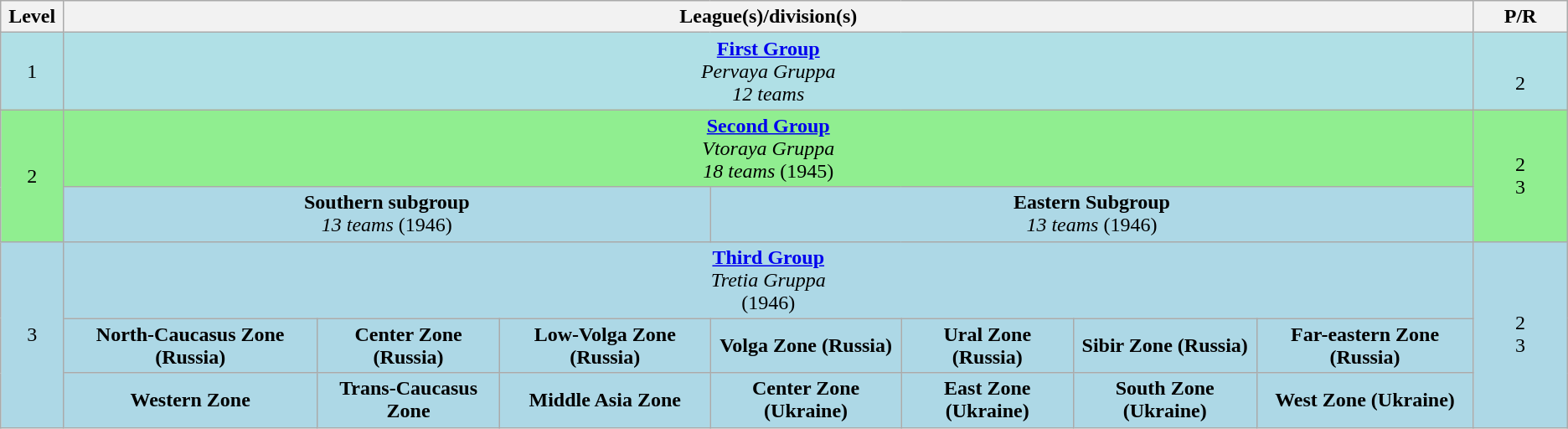<table class="wikitable" style="text-align:center">
<tr>
<th style="width:4%">Level</th>
<th colspan="7" style="width:90%">League(s)/division(s)</th>
<th style="width:6%">P/R</th>
</tr>
<tr bgcolor=powderblue>
<td>1</td>
<td colspan="7"><strong><a href='#'>First Group</a></strong><br><em>Pervaya Gruppa</em><br><em>12 teams</em></td>
<td><br> 2</td>
</tr>
<tr bgcolor=lightgreen>
<td rowspan="2">2</td>
<td colspan="7"><strong><a href='#'>Second Group</a></strong><br><em>Vtoraya Gruppa</em><br><em>18 teams</em> (1945)</td>
<td rowspan="2"> 2<br> 3</td>
</tr>
<tr bgcolor=lightblue>
<td colspan="3"><strong>Southern subgroup</strong><br><em>13 teams</em> (1946)</td>
<td colspan="4"><strong>Eastern Subgroup</strong><br><em>13 teams</em> (1946)</td>
</tr>
<tr bgcolor=lightblue>
<td rowspan="3">3</td>
<td colspan="7"><strong><a href='#'>Third Group</a></strong><br><em>Tretia Gruppa</em><br>(1946)</td>
<td rowspan="3"> 2<br> 3</td>
</tr>
<tr bgcolor=lightblue>
<td><strong>North-Caucasus Zone (Russia)</strong><br></td>
<td><strong>Center Zone (Russia)</strong><br></td>
<td><strong>Low-Volga Zone (Russia)</strong><br></td>
<td><strong>Volga Zone (Russia)</strong><br></td>
<td><strong>Ural Zone (Russia)</strong><br></td>
<td><strong>Sibir Zone (Russia)</strong><br></td>
<td><strong>Far-eastern Zone (Russia)</strong><br></td>
</tr>
<tr bgcolor=lightblue>
<td><strong>Western Zone</strong><br></td>
<td><strong>Trans-Caucasus Zone</strong><br></td>
<td><strong>Middle Asia Zone</strong><br></td>
<td><strong>Center Zone (Ukraine)</strong><br></td>
<td><strong>East Zone (Ukraine)</strong><br></td>
<td><strong>South Zone (Ukraine)</strong><br></td>
<td><strong>West Zone (Ukraine)</strong><br></td>
</tr>
</table>
